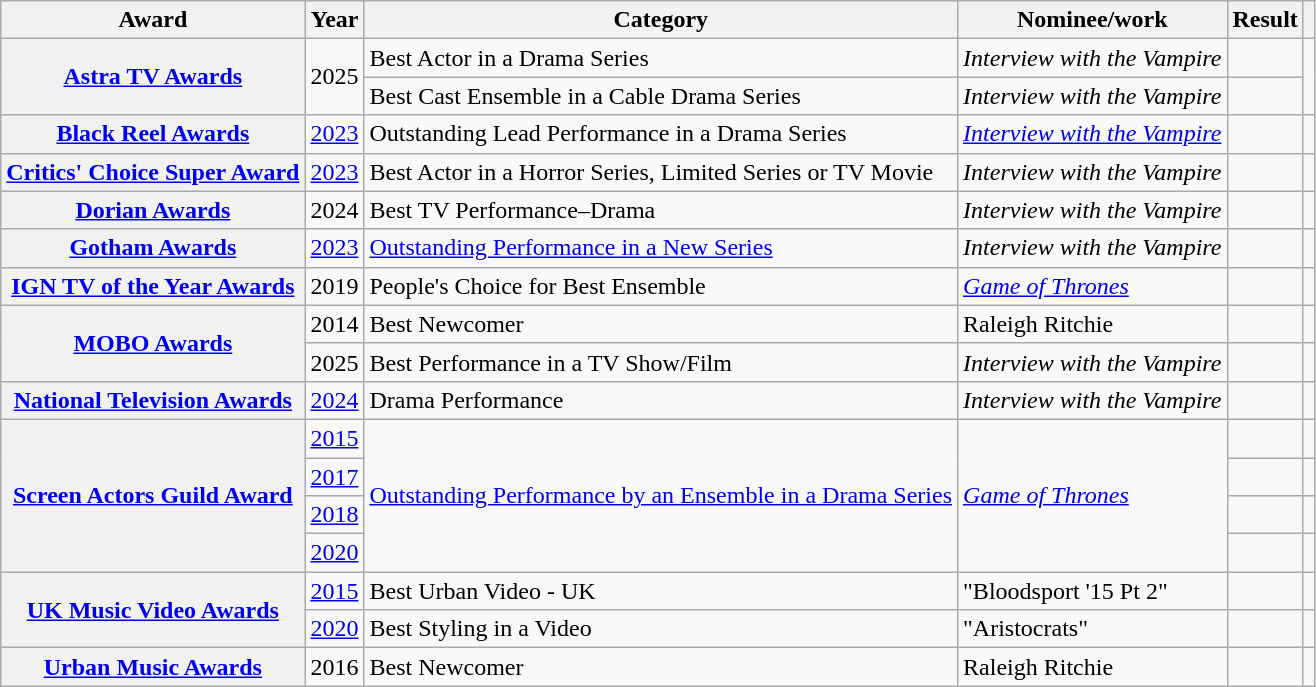<table class="wikitable sortable plainrowheaders">
<tr>
<th scope="col">Award</th>
<th scope="col">Year</th>
<th scope="col">Category</th>
<th>Nominee/work</th>
<th scope="col">Result</th>
<th scope="col" class="unsortable"></th>
</tr>
<tr>
<th scope="row" rowspan=2><a href='#'>Astra TV Awards</a></th>
<td rowspan=2>2025</td>
<td>Best Actor in a Drama Series</td>
<td><em>Interview with the Vampire</em></td>
<td></td>
<td align="center" rowspan=2></td>
</tr>
<tr>
<td>Best Cast Ensemble in a Cable Drama Series</td>
<td><em>Interview with the Vampire</em></td>
<td></td>
</tr>
<tr>
<th scope="row"><a href='#'>Black Reel Awards</a></th>
<td><a href='#'>2023</a></td>
<td>Outstanding Lead Performance in a Drama Series</td>
<td><a href='#'><em>Interview with the Vampire</em></a></td>
<td></td>
<td align="center"></td>
</tr>
<tr>
<th scope="row"><a href='#'>Critics' Choice Super Award</a></th>
<td><a href='#'>2023</a></td>
<td>Best Actor in a Horror Series, Limited Series or TV Movie</td>
<td><em>Interview with the Vampire</em></td>
<td></td>
<td align="center"></td>
</tr>
<tr>
<th scope="row"><a href='#'>Dorian Awards</a></th>
<td>2024</td>
<td>Best TV Performance–Drama</td>
<td><em>Interview with the Vampire</em></td>
<td></td>
<td align="center"></td>
</tr>
<tr>
<th scope="row"><a href='#'>Gotham Awards</a></th>
<td><a href='#'>2023</a></td>
<td><a href='#'>Outstanding Performance in a New Series</a></td>
<td><em>Interview with the Vampire</em></td>
<td></td>
<td align="center"></td>
</tr>
<tr>
<th scope="row"><a href='#'>IGN TV of the Year Awards</a></th>
<td>2019</td>
<td>People's Choice for Best Ensemble</td>
<td><em><a href='#'>Game of Thrones</a></em></td>
<td></td>
<td align="center"></td>
</tr>
<tr>
<th scope="row" rowspan=2><a href='#'>MOBO Awards</a></th>
<td>2014</td>
<td>Best Newcomer</td>
<td>Raleigh Ritchie</td>
<td></td>
<td align="center"></td>
</tr>
<tr>
<td>2025</td>
<td>Best Performance in a TV Show/Film</td>
<td><em>Interview with the Vampire</em></td>
<td></td>
<td align="center"></td>
</tr>
<tr>
<th scope="row"><a href='#'>National Television Awards</a></th>
<td><a href='#'>2024</a></td>
<td>Drama Performance</td>
<td><em>Interview with the Vampire</em></td>
<td></td>
<td align="center"></td>
</tr>
<tr>
<th scope="row" rowspan=4><a href='#'>Screen Actors Guild Award</a></th>
<td><a href='#'>2015</a></td>
<td rowspan=4><a href='#'>Outstanding Performance by an Ensemble in a Drama Series</a></td>
<td rowspan=4><em><a href='#'>Game of Thrones</a></em></td>
<td></td>
<td align="center"></td>
</tr>
<tr>
<td><a href='#'>2017</a></td>
<td></td>
<td align="center"></td>
</tr>
<tr>
<td><a href='#'>2018</a></td>
<td></td>
<td align="center"></td>
</tr>
<tr>
<td><a href='#'>2020</a></td>
<td></td>
<td align="center"></td>
</tr>
<tr>
<th scope="row" rowspan=2><a href='#'>UK Music Video Awards</a></th>
<td><a href='#'>2015</a></td>
<td>Best Urban Video - UK</td>
<td>"Bloodsport '15 Pt 2"</td>
<td></td>
<td align="center"></td>
</tr>
<tr>
<td><a href='#'>2020</a></td>
<td>Best Styling in a Video</td>
<td>"Aristocrats"</td>
<td></td>
<td align="center"></td>
</tr>
<tr>
<th scope="row"><a href='#'>Urban Music Awards</a></th>
<td>2016</td>
<td>Best Newcomer</td>
<td>Raleigh Ritchie</td>
<td></td>
<td align="center"></td>
</tr>
</table>
